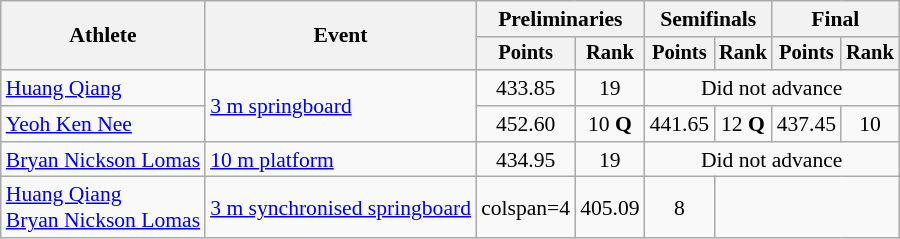<table class=wikitable style="font-size:90%">
<tr>
<th rowspan="2">Athlete</th>
<th rowspan="2">Event</th>
<th colspan="2">Preliminaries</th>
<th colspan="2">Semifinals</th>
<th colspan="2">Final</th>
</tr>
<tr style="font-size:95%">
<th>Points</th>
<th>Rank</th>
<th>Points</th>
<th>Rank</th>
<th>Points</th>
<th>Rank</th>
</tr>
<tr align=center>
<td align=left><a href='#'>Huang Qiang</a></td>
<td align=left rowspan=2><a href='#'>3 m springboard</a></td>
<td>433.85</td>
<td>19</td>
<td colspan=4>Did not advance</td>
</tr>
<tr align=center>
<td align=left><a href='#'>Yeoh Ken Nee</a></td>
<td>452.60</td>
<td>10 <strong>Q</strong></td>
<td>441.65</td>
<td>12 <strong>Q</strong></td>
<td>437.45</td>
<td>10</td>
</tr>
<tr align=center>
<td align=left><a href='#'>Bryan Nickson Lomas</a></td>
<td align=left><a href='#'>10 m platform</a></td>
<td>434.95</td>
<td>19</td>
<td colspan=4>Did not advance</td>
</tr>
<tr align=center>
<td align=left><a href='#'>Huang Qiang</a><br><a href='#'>Bryan Nickson Lomas</a></td>
<td align=left><a href='#'>3 m synchronised springboard</a></td>
<td>colspan=4 </td>
<td>405.09</td>
<td>8</td>
</tr>
</table>
